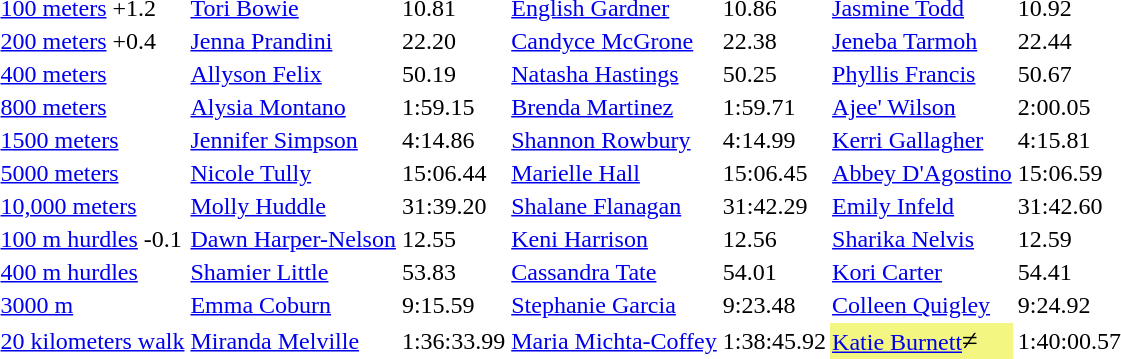<table>
<tr>
<td><a href='#'>100 meters</a> +1.2</td>
<td><a href='#'>Tori Bowie</a></td>
<td>10.81</td>
<td><a href='#'>English Gardner</a></td>
<td>10.86</td>
<td><a href='#'>Jasmine Todd</a></td>
<td>10.92</td>
</tr>
<tr>
<td><a href='#'>200 meters</a> +0.4</td>
<td><a href='#'>Jenna Prandini</a></td>
<td>22.20</td>
<td><a href='#'>Candyce McGrone</a></td>
<td>22.38</td>
<td><a href='#'>Jeneba Tarmoh</a></td>
<td>22.44</td>
</tr>
<tr>
<td><a href='#'>400 meters</a></td>
<td><a href='#'>Allyson Felix</a></td>
<td>50.19</td>
<td><a href='#'>Natasha Hastings</a></td>
<td>50.25</td>
<td><a href='#'>Phyllis Francis</a></td>
<td>50.67</td>
</tr>
<tr>
<td><a href='#'>800 meters</a></td>
<td><a href='#'>Alysia Montano</a></td>
<td>1:59.15</td>
<td><a href='#'>Brenda Martinez</a></td>
<td>1:59.71</td>
<td><a href='#'>Ajee' Wilson</a></td>
<td>2:00.05</td>
</tr>
<tr>
<td><a href='#'>1500 meters</a></td>
<td><a href='#'>Jennifer Simpson</a></td>
<td>4:14.86</td>
<td><a href='#'>Shannon Rowbury</a></td>
<td>4:14.99</td>
<td><a href='#'>Kerri Gallagher</a></td>
<td>4:15.81</td>
</tr>
<tr>
<td><a href='#'>5000 meters</a></td>
<td><a href='#'>Nicole Tully</a></td>
<td>15:06.44</td>
<td><a href='#'>Marielle Hall</a></td>
<td>15:06.45</td>
<td><a href='#'>Abbey D'Agostino</a></td>
<td>15:06.59</td>
</tr>
<tr>
<td><a href='#'>10,000 meters</a></td>
<td><a href='#'>Molly Huddle</a></td>
<td>31:39.20</td>
<td><a href='#'>Shalane Flanagan</a></td>
<td>31:42.29</td>
<td><a href='#'>Emily Infeld</a></td>
<td>31:42.60</td>
</tr>
<tr>
<td><a href='#'>100 m hurdles</a> -0.1</td>
<td><a href='#'>Dawn Harper-Nelson</a></td>
<td>12.55</td>
<td><a href='#'>Keni Harrison</a></td>
<td>12.56</td>
<td><a href='#'>Sharika Nelvis</a></td>
<td>12.59</td>
</tr>
<tr>
<td><a href='#'>400 m hurdles</a></td>
<td><a href='#'>Shamier Little</a></td>
<td>53.83</td>
<td><a href='#'>Cassandra Tate</a></td>
<td>54.01</td>
<td><a href='#'>Kori Carter</a></td>
<td>54.41</td>
</tr>
<tr>
<td><a href='#'>3000 m </a></td>
<td><a href='#'>Emma Coburn</a></td>
<td>9:15.59</td>
<td><a href='#'>Stephanie Garcia</a></td>
<td>9:23.48</td>
<td><a href='#'>Colleen Quigley</a></td>
<td>9:24.92</td>
</tr>
<tr>
<td><a href='#'>20 kilometers walk</a></td>
<td><a href='#'>Miranda Melville</a></td>
<td>1:36:33.99</td>
<td><a href='#'>Maria Michta-Coffey</a></td>
<td>1:38:45.92</td>
<td bgcolor=#F3F781><a href='#'>Katie Burnett</a><big>≠</big></td>
<td>1:40:00.57</td>
</tr>
</table>
